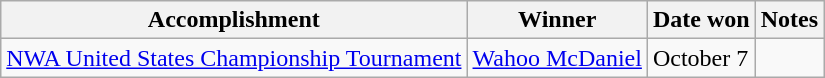<table class="wikitable">
<tr>
<th>Accomplishment</th>
<th>Winner</th>
<th>Date won</th>
<th>Notes</th>
</tr>
<tr>
<td><a href='#'>NWA United States Championship Tournament</a></td>
<td><a href='#'>Wahoo McDaniel</a></td>
<td>October 7</td>
<td></td>
</tr>
</table>
